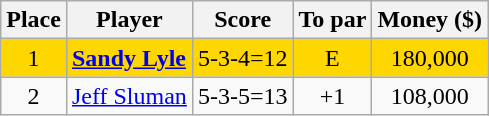<table class="wikitable">
<tr>
<th>Place</th>
<th>Player</th>
<th>Score</th>
<th>To par</th>
<th>Money ($)</th>
</tr>
<tr style="background:gold">
<td align=center>1</td>
<td> <strong><a href='#'>Sandy Lyle</a></strong></td>
<td>5-3-4=12</td>
<td align=center>E</td>
<td align=center>180,000</td>
</tr>
<tr>
<td align=center>2</td>
<td> <a href='#'>Jeff Sluman</a></td>
<td>5-3-5=13</td>
<td align=center>+1</td>
<td align=center>108,000</td>
</tr>
</table>
